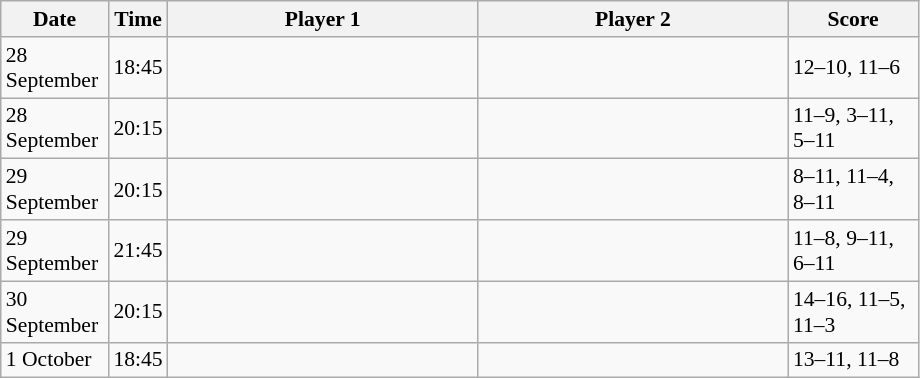<table class="sortable wikitable" style="font-size:90%">
<tr>
<th width="65">Date</th>
<th width="30">Time</th>
<th width="200">Player 1</th>
<th width="200">Player 2</th>
<th width="80">Score</th>
</tr>
<tr>
<td>28 September</td>
<td>18:45</td>
<td><strong></strong></td>
<td></td>
<td>12–10, 11–6</td>
</tr>
<tr>
<td>28 September</td>
<td>20:15</td>
<td></td>
<td><strong></strong></td>
<td>11–9, 3–11, 5–11</td>
</tr>
<tr>
<td>29 September</td>
<td>20:15</td>
<td></td>
<td><strong></strong></td>
<td>8–11, 11–4, 8–11</td>
</tr>
<tr>
<td>29 September</td>
<td>21:45</td>
<td></td>
<td><strong></strong></td>
<td>11–8, 9–11, 6–11</td>
</tr>
<tr>
<td>30 September</td>
<td>20:15</td>
<td><strong></strong></td>
<td></td>
<td>14–16, 11–5, 11–3</td>
</tr>
<tr>
<td>1 October</td>
<td>18:45</td>
<td><strong></strong></td>
<td></td>
<td>13–11, 11–8</td>
</tr>
</table>
